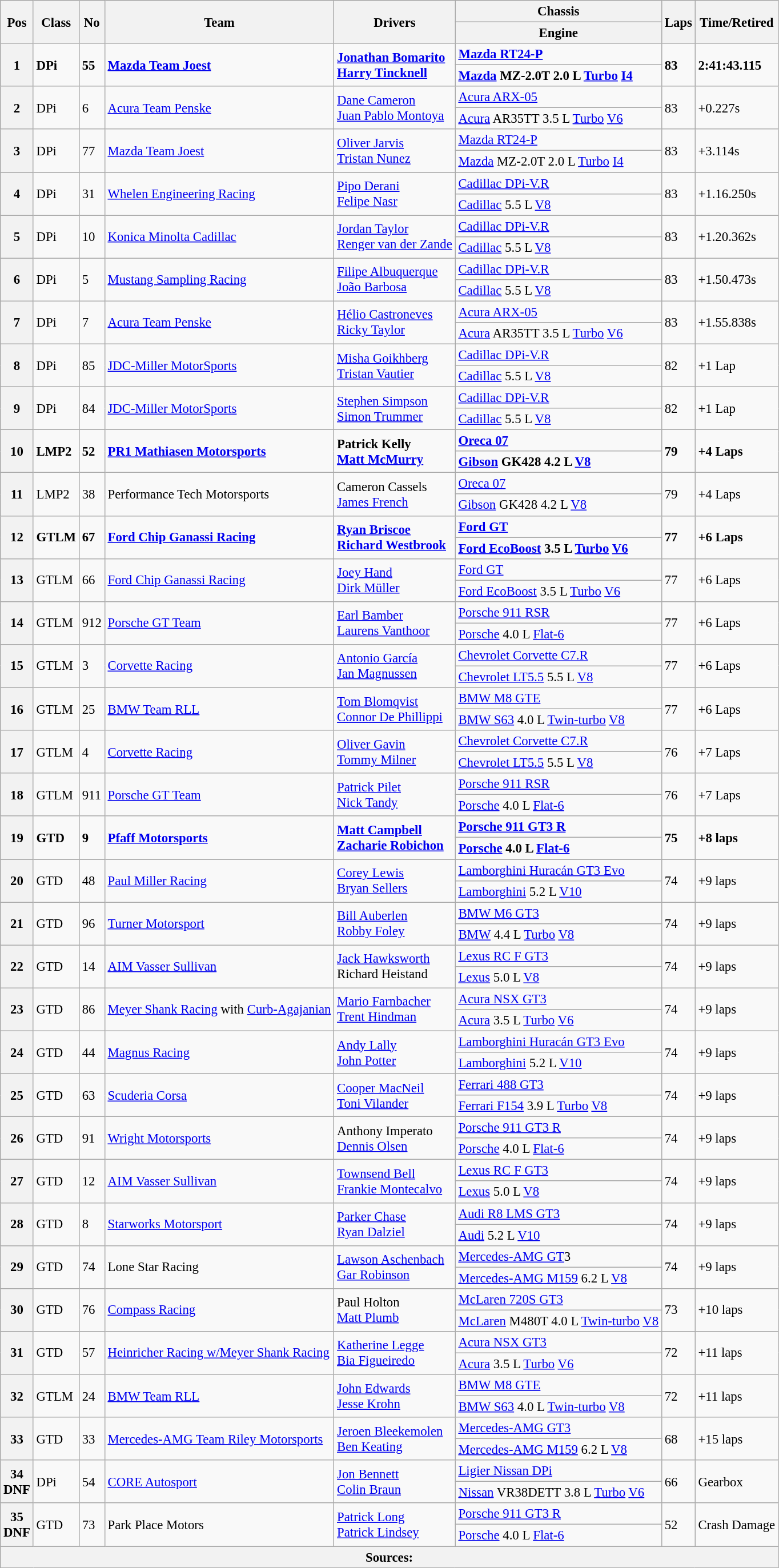<table class="wikitable" style="font-size: 95%;">
<tr>
<th rowspan=2>Pos</th>
<th rowspan=2>Class</th>
<th rowspan=2>No</th>
<th rowspan=2>Team</th>
<th rowspan=2>Drivers</th>
<th>Chassis</th>
<th rowspan=2>Laps</th>
<th rowspan=2>Time/Retired</th>
</tr>
<tr>
<th>Engine</th>
</tr>
<tr style="font-weight:bold">
<th rowspan=2>1</th>
<td rowspan=2>DPi</td>
<td rowspan=2>55</td>
<td rowspan=2> <a href='#'>Mazda Team Joest</a></td>
<td rowspan=2> <a href='#'>Jonathan Bomarito</a><br> <a href='#'>Harry Tincknell</a></td>
<td><a href='#'>Mazda RT24-P</a></td>
<td rowspan=2>83</td>
<td rowspan=2>2:41:43.115</td>
</tr>
<tr style="font-weight:bold">
<td><a href='#'>Mazda</a> MZ-2.0T 2.0 L <a href='#'>Turbo</a> <a href='#'>I4</a></td>
</tr>
<tr>
<th rowspan=2>2</th>
<td rowspan=2>DPi</td>
<td rowspan=2>6</td>
<td rowspan=2> <a href='#'>Acura Team Penske</a></td>
<td rowspan=2> <a href='#'>Dane Cameron</a><br> <a href='#'>Juan Pablo Montoya</a></td>
<td><a href='#'>Acura ARX-05</a></td>
<td rowspan=2>83</td>
<td rowspan=2>+0.227s</td>
</tr>
<tr>
<td><a href='#'>Acura</a> AR35TT 3.5 L <a href='#'>Turbo</a> <a href='#'>V6</a></td>
</tr>
<tr>
<th rowspan=2>3</th>
<td rowspan=2>DPi</td>
<td rowspan=2>77</td>
<td rowspan=2> <a href='#'>Mazda Team Joest</a></td>
<td rowspan=2> <a href='#'>Oliver Jarvis</a><br> <a href='#'>Tristan Nunez</a></td>
<td><a href='#'>Mazda RT24-P</a></td>
<td rowspan=2>83</td>
<td rowspan=2>+3.114s</td>
</tr>
<tr>
<td><a href='#'>Mazda</a> MZ-2.0T 2.0 L <a href='#'>Turbo</a> <a href='#'>I4</a></td>
</tr>
<tr>
<th rowspan=2>4</th>
<td rowspan=2>DPi</td>
<td rowspan=2>31</td>
<td rowspan=2> <a href='#'>Whelen Engineering Racing</a></td>
<td rowspan=2> <a href='#'>Pipo Derani</a><br> <a href='#'>Felipe Nasr</a></td>
<td><a href='#'>Cadillac DPi-V.R</a></td>
<td rowspan=2>83</td>
<td rowspan=2>+1.16.250s</td>
</tr>
<tr>
<td><a href='#'>Cadillac</a> 5.5 L <a href='#'>V8</a></td>
</tr>
<tr>
<th rowspan=2>5</th>
<td rowspan=2>DPi</td>
<td rowspan=2>10</td>
<td rowspan=2> <a href='#'>Konica Minolta Cadillac</a></td>
<td rowspan=2> <a href='#'>Jordan Taylor</a><br> <a href='#'>Renger van der Zande</a></td>
<td><a href='#'>Cadillac DPi-V.R</a></td>
<td rowspan=2>83</td>
<td rowspan=2>+1.20.362s</td>
</tr>
<tr>
<td><a href='#'>Cadillac</a> 5.5 L <a href='#'>V8</a></td>
</tr>
<tr>
<th rowspan=2>6</th>
<td rowspan=2>DPi</td>
<td rowspan=2>5</td>
<td rowspan=2> <a href='#'>Mustang Sampling Racing</a></td>
<td rowspan=2> <a href='#'>Filipe Albuquerque</a><br> <a href='#'>João Barbosa</a></td>
<td><a href='#'>Cadillac DPi-V.R</a></td>
<td rowspan=2>83</td>
<td rowspan=2>+1.50.473s</td>
</tr>
<tr>
<td><a href='#'>Cadillac</a> 5.5 L <a href='#'>V8</a></td>
</tr>
<tr>
<th rowspan=2>7</th>
<td rowspan=2>DPi</td>
<td rowspan=2>7</td>
<td rowspan=2> <a href='#'>Acura Team Penske</a></td>
<td rowspan=2> <a href='#'>Hélio Castroneves</a><br> <a href='#'>Ricky Taylor</a></td>
<td><a href='#'>Acura ARX-05</a></td>
<td rowspan=2>83</td>
<td rowspan=2>+1.55.838s</td>
</tr>
<tr>
<td><a href='#'>Acura</a> AR35TT 3.5 L <a href='#'>Turbo</a> <a href='#'>V6</a></td>
</tr>
<tr>
<th rowspan=2>8</th>
<td rowspan=2>DPi</td>
<td rowspan=2>85</td>
<td rowspan=2> <a href='#'>JDC-Miller MotorSports</a></td>
<td rowspan=2> <a href='#'>Misha Goikhberg</a><br> <a href='#'>Tristan Vautier</a></td>
<td><a href='#'>Cadillac DPi-V.R</a></td>
<td rowspan=2>82</td>
<td rowspan=2>+1 Lap</td>
</tr>
<tr>
<td><a href='#'>Cadillac</a> 5.5 L <a href='#'>V8</a></td>
</tr>
<tr>
<th rowspan=2>9</th>
<td rowspan=2>DPi</td>
<td rowspan=2>84</td>
<td rowspan=2> <a href='#'>JDC-Miller MotorSports</a></td>
<td rowspan=2> <a href='#'>Stephen Simpson</a><br> <a href='#'>Simon Trummer</a></td>
<td><a href='#'>Cadillac DPi-V.R</a></td>
<td rowspan=2>82</td>
<td rowspan=2>+1 Lap</td>
</tr>
<tr>
<td><a href='#'>Cadillac</a> 5.5 L <a href='#'>V8</a></td>
</tr>
<tr style="font-weight:bold">
<th rowspan=2>10</th>
<td rowspan=2>LMP2</td>
<td rowspan=2>52</td>
<td rowspan=2> <a href='#'>PR1 Mathiasen Motorsports</a></td>
<td rowspan=2> Patrick Kelly<br> <a href='#'>Matt McMurry</a></td>
<td><a href='#'>Oreca 07</a></td>
<td rowspan=2>79</td>
<td rowspan=2>+4 Laps</td>
</tr>
<tr style="font-weight:bold">
<td><a href='#'>Gibson</a> GK428 4.2 L <a href='#'>V8</a></td>
</tr>
<tr>
<th rowspan=2>11</th>
<td rowspan=2>LMP2</td>
<td rowspan=2>38</td>
<td rowspan=2> Performance Tech Motorsports</td>
<td rowspan=2> Cameron Cassels<br> <a href='#'>James French</a></td>
<td><a href='#'>Oreca 07</a></td>
<td rowspan=2>79</td>
<td rowspan=2>+4 Laps</td>
</tr>
<tr>
<td><a href='#'>Gibson</a> GK428 4.2 L <a href='#'>V8</a></td>
</tr>
<tr style="font-weight:bold">
<th rowspan=2>12</th>
<td rowspan=2>GTLM</td>
<td rowspan=2>67</td>
<td rowspan=2> <a href='#'>Ford Chip Ganassi Racing</a></td>
<td rowspan=2> <a href='#'>Ryan Briscoe</a><br> <a href='#'>Richard Westbrook</a></td>
<td><a href='#'>Ford GT</a></td>
<td rowspan="2">77</td>
<td rowspan="2">+6 Laps</td>
</tr>
<tr style="font-weight:bold">
<td><a href='#'>Ford EcoBoost</a> 3.5 L <a href='#'>Turbo</a> <a href='#'>V6</a></td>
</tr>
<tr>
<th rowspan="2">13</th>
<td rowspan=2>GTLM</td>
<td rowspan=2>66</td>
<td rowspan=2> <a href='#'>Ford Chip Ganassi Racing</a></td>
<td rowspan=2> <a href='#'>Joey Hand</a><br> <a href='#'>Dirk Müller</a></td>
<td><a href='#'>Ford GT</a></td>
<td rowspan=2>77</td>
<td rowspan=2>+6 Laps</td>
</tr>
<tr>
<td><a href='#'>Ford EcoBoost</a> 3.5 L <a href='#'>Turbo</a> <a href='#'>V6</a></td>
</tr>
<tr>
<th rowspan="2">14</th>
<td rowspan="2">GTLM</td>
<td rowspan="2">912</td>
<td rowspan="2"> <a href='#'>Porsche GT Team</a></td>
<td rowspan="2"> <a href='#'>Earl Bamber</a><br> <a href='#'>Laurens Vanthoor</a></td>
<td><a href='#'>Porsche 911 RSR</a></td>
<td rowspan="2">77</td>
<td rowspan="2">+6 Laps</td>
</tr>
<tr>
<td><a href='#'>Porsche</a> 4.0 L <a href='#'>Flat-6</a></td>
</tr>
<tr>
<th rowspan="2">15</th>
<td rowspan="2">GTLM</td>
<td rowspan="2">3</td>
<td rowspan="2"> <a href='#'>Corvette Racing</a></td>
<td rowspan="2"> <a href='#'>Antonio García</a><br> <a href='#'>Jan Magnussen</a></td>
<td><a href='#'>Chevrolet Corvette C7.R</a></td>
<td rowspan="2">77</td>
<td rowspan="2">+6 Laps</td>
</tr>
<tr>
<td><a href='#'>Chevrolet LT5.5</a> 5.5 L <a href='#'>V8</a></td>
</tr>
<tr>
<th rowspan="2">16</th>
<td rowspan="2">GTLM</td>
<td rowspan="2">25</td>
<td rowspan="2"> <a href='#'>BMW Team RLL</a></td>
<td rowspan="2"> <a href='#'>Tom Blomqvist</a><br> <a href='#'>Connor De Phillippi</a></td>
<td><a href='#'>BMW M8 GTE</a></td>
<td rowspan="2">77</td>
<td rowspan="2">+6 Laps</td>
</tr>
<tr>
<td><a href='#'>BMW S63</a> 4.0 L <a href='#'>Twin-turbo</a> <a href='#'>V8</a></td>
</tr>
<tr>
<th rowspan="2">17</th>
<td rowspan="2">GTLM</td>
<td rowspan="2">4</td>
<td rowspan="2"> <a href='#'>Corvette Racing</a></td>
<td rowspan="2"> <a href='#'>Oliver Gavin</a><br> <a href='#'>Tommy Milner</a></td>
<td><a href='#'>Chevrolet Corvette C7.R</a></td>
<td rowspan="2">76</td>
<td rowspan="2">+7 Laps</td>
</tr>
<tr>
<td><a href='#'>Chevrolet LT5.5</a> 5.5 L <a href='#'>V8</a></td>
</tr>
<tr>
<th rowspan="2">18</th>
<td rowspan="2">GTLM</td>
<td rowspan="2">911</td>
<td rowspan="2"> <a href='#'>Porsche GT Team</a></td>
<td rowspan=2> <a href='#'>Patrick Pilet</a><br> <a href='#'>Nick Tandy</a></td>
<td><a href='#'>Porsche 911 RSR</a></td>
<td rowspan=2>76</td>
<td rowspan=2>+7 Laps</td>
</tr>
<tr>
<td><a href='#'>Porsche</a> 4.0 L <a href='#'>Flat-6</a></td>
</tr>
<tr style="font-weight:bold">
<th rowspan="2">19</th>
<td rowspan="2">GTD</td>
<td rowspan="2">9</td>
<td rowspan="2"> <a href='#'>Pfaff Motorsports</a></td>
<td rowspan="2"> <a href='#'>Matt Campbell</a><br> <a href='#'>Zacharie Robichon</a></td>
<td><a href='#'>Porsche 911 GT3 R</a></td>
<td rowspan="2">75</td>
<td rowspan="2">+8 laps</td>
</tr>
<tr style="font-weight:bold">
<td><a href='#'>Porsche</a> 4.0 L <a href='#'>Flat-6</a></td>
</tr>
<tr>
<th rowspan="2">20</th>
<td rowspan="2">GTD</td>
<td rowspan="2">48</td>
<td rowspan="2"> <a href='#'>Paul Miller Racing</a></td>
<td rowspan="2"> <a href='#'>Corey Lewis</a><br> <a href='#'>Bryan Sellers</a></td>
<td><a href='#'>Lamborghini Huracán GT3 Evo</a></td>
<td rowspan="2">74</td>
<td rowspan="2">+9 laps</td>
</tr>
<tr>
<td><a href='#'>Lamborghini</a> 5.2 L <a href='#'>V10</a></td>
</tr>
<tr>
<th rowspan="2">21</th>
<td rowspan="2">GTD</td>
<td rowspan="2">96</td>
<td rowspan="2"> <a href='#'>Turner Motorsport</a></td>
<td rowspan="2"> <a href='#'>Bill Auberlen</a><br> <a href='#'>Robby Foley</a></td>
<td><a href='#'>BMW M6 GT3</a></td>
<td rowspan="2">74</td>
<td rowspan="2">+9 laps</td>
</tr>
<tr>
<td><a href='#'>BMW</a> 4.4 L <a href='#'>Turbo</a> <a href='#'>V8</a></td>
</tr>
<tr>
<th rowspan="2">22</th>
<td rowspan="2">GTD</td>
<td rowspan="2">14</td>
<td rowspan="2"> <a href='#'>AIM Vasser Sullivan</a></td>
<td rowspan="2"> <a href='#'>Jack Hawksworth</a><br> Richard Heistand</td>
<td><a href='#'>Lexus RC F GT3</a></td>
<td rowspan="2">74</td>
<td rowspan="2">+9 laps</td>
</tr>
<tr>
<td><a href='#'>Lexus</a> 5.0 L <a href='#'>V8</a></td>
</tr>
<tr>
<th rowspan="2">23</th>
<td rowspan="2">GTD</td>
<td rowspan="2">86</td>
<td rowspan="2"> <a href='#'>Meyer Shank Racing</a> with <a href='#'>Curb-Agajanian</a></td>
<td rowspan="2"> <a href='#'>Mario Farnbacher</a><br> <a href='#'>Trent Hindman</a></td>
<td><a href='#'>Acura NSX GT3</a></td>
<td rowspan="2">74</td>
<td rowspan="2">+9 laps</td>
</tr>
<tr>
<td><a href='#'>Acura</a> 3.5 L <a href='#'>Turbo</a> <a href='#'>V6</a></td>
</tr>
<tr>
<th rowspan="2">24</th>
<td rowspan="2">GTD</td>
<td rowspan="2">44</td>
<td rowspan="2"> <a href='#'>Magnus Racing</a></td>
<td rowspan="2"> <a href='#'>Andy Lally</a><br> <a href='#'>John Potter</a></td>
<td><a href='#'>Lamborghini Huracán GT3 Evo</a></td>
<td rowspan="2">74</td>
<td rowspan="2">+9 laps</td>
</tr>
<tr>
<td><a href='#'>Lamborghini</a> 5.2 L <a href='#'>V10</a></td>
</tr>
<tr>
<th rowspan="2">25</th>
<td rowspan="2">GTD</td>
<td rowspan="2">63</td>
<td rowspan="2"> <a href='#'>Scuderia Corsa</a></td>
<td rowspan="2"> <a href='#'>Cooper MacNeil</a><br> <a href='#'>Toni Vilander</a></td>
<td><a href='#'>Ferrari 488 GT3</a></td>
<td rowspan="2">74</td>
<td rowspan="2">+9 laps</td>
</tr>
<tr>
<td><a href='#'>Ferrari F154</a> 3.9 L <a href='#'>Turbo</a> <a href='#'>V8</a></td>
</tr>
<tr>
<th rowspan=2>26</th>
<td rowspan=2>GTD</td>
<td rowspan=2>91</td>
<td rowspan=2> <a href='#'>Wright Motorsports</a></td>
<td rowspan=2> Anthony Imperato<br> <a href='#'>Dennis Olsen</a></td>
<td><a href='#'>Porsche 911 GT3 R</a></td>
<td rowspan=2>74</td>
<td rowspan=2>+9 laps</td>
</tr>
<tr>
<td><a href='#'>Porsche</a> 4.0 L <a href='#'>Flat-6</a></td>
</tr>
<tr>
<th rowspan="2">27</th>
<td rowspan="2">GTD</td>
<td rowspan="2">12</td>
<td rowspan="2"> <a href='#'>AIM Vasser Sullivan</a></td>
<td rowspan="2"> <a href='#'>Townsend Bell</a><br> <a href='#'>Frankie Montecalvo</a></td>
<td><a href='#'>Lexus RC F GT3</a></td>
<td rowspan="2">74</td>
<td rowspan="2">+9 laps</td>
</tr>
<tr>
<td><a href='#'>Lexus</a> 5.0 L <a href='#'>V8</a></td>
</tr>
<tr>
<th rowspan=2>28</th>
<td rowspan=2>GTD</td>
<td rowspan=2>8</td>
<td rowspan=2> <a href='#'>Starworks Motorsport</a></td>
<td rowspan=2> <a href='#'>Parker Chase</a><br> <a href='#'>Ryan Dalziel</a></td>
<td><a href='#'>Audi R8 LMS GT3</a></td>
<td rowspan=2>74</td>
<td rowspan=2>+9 laps</td>
</tr>
<tr>
<td><a href='#'>Audi</a> 5.2 L <a href='#'>V10</a></td>
</tr>
<tr>
<th rowspan="2">29</th>
<td rowspan="2">GTD</td>
<td rowspan="2">74</td>
<td rowspan="2"> Lone Star Racing</td>
<td rowspan="2"> <a href='#'>Lawson Aschenbach</a><br> <a href='#'>Gar Robinson</a></td>
<td><a href='#'>Mercedes-AMG GT</a>3</td>
<td rowspan="2">74</td>
<td rowspan="2">+9 laps</td>
</tr>
<tr>
<td><a href='#'>Mercedes-AMG M159</a> 6.2 L <a href='#'>V8</a></td>
</tr>
<tr>
<th rowspan="2">30</th>
<td rowspan="2">GTD</td>
<td rowspan="2">76</td>
<td rowspan="2"> <a href='#'>Compass Racing</a></td>
<td rowspan="2"> Paul Holton<br> <a href='#'>Matt Plumb</a></td>
<td><a href='#'>McLaren 720S GT3</a></td>
<td rowspan="2">73</td>
<td rowspan="2">+10 laps</td>
</tr>
<tr>
<td><a href='#'>McLaren</a> M480T 4.0 L <a href='#'>Twin-turbo</a> <a href='#'>V8</a></td>
</tr>
<tr>
<th rowspan="2">31</th>
<td rowspan="2">GTD</td>
<td rowspan="2">57</td>
<td rowspan="2"> <a href='#'>Heinricher Racing w/Meyer Shank Racing</a></td>
<td rowspan="2"> <a href='#'>Katherine Legge</a><br> <a href='#'>Bia Figueiredo</a></td>
<td><a href='#'>Acura NSX GT3</a></td>
<td rowspan="2">72</td>
<td rowspan="2">+11 laps</td>
</tr>
<tr>
<td><a href='#'>Acura</a> 3.5 L <a href='#'>Turbo</a> <a href='#'>V6</a></td>
</tr>
<tr>
<th rowspan="2">32</th>
<td rowspan="2">GTLM</td>
<td rowspan="2">24</td>
<td rowspan="2"> <a href='#'>BMW Team RLL</a></td>
<td rowspan="2"> <a href='#'>John Edwards</a><br> <a href='#'>Jesse Krohn</a></td>
<td><a href='#'>BMW M8 GTE</a></td>
<td rowspan="2">72</td>
<td rowspan="2">+11 laps</td>
</tr>
<tr>
<td><a href='#'>BMW S63</a> 4.0 L <a href='#'>Twin-turbo</a> <a href='#'>V8</a></td>
</tr>
<tr>
<th rowspan="2">33</th>
<td rowspan="2">GTD</td>
<td rowspan="2">33</td>
<td rowspan="2"> <a href='#'>Mercedes-AMG Team Riley Motorsports</a></td>
<td rowspan="2"> <a href='#'>Jeroen Bleekemolen</a><br> <a href='#'>Ben Keating</a></td>
<td><a href='#'>Mercedes-AMG GT3</a></td>
<td rowspan="2">68</td>
<td rowspan="2">+15 laps</td>
</tr>
<tr>
<td><a href='#'>Mercedes-AMG M159</a> 6.2 L <a href='#'>V8</a></td>
</tr>
<tr>
<th rowspan=2>34<br>DNF</th>
<td rowspan=2>DPi</td>
<td rowspan=2>54</td>
<td rowspan=2> <a href='#'>CORE Autosport</a></td>
<td rowspan=2> <a href='#'>Jon Bennett</a><br> <a href='#'>Colin Braun</a></td>
<td><a href='#'>Ligier Nissan DPi</a></td>
<td rowspan=2>66</td>
<td rowspan=2>Gearbox</td>
</tr>
<tr>
<td><a href='#'>Nissan</a> VR38DETT 3.8 L <a href='#'>Turbo</a> <a href='#'>V6</a></td>
</tr>
<tr>
<th rowspan="2">35<br>DNF</th>
<td rowspan="2">GTD</td>
<td rowspan="2">73</td>
<td rowspan="2"> Park Place Motors</td>
<td rowspan="2"> <a href='#'>Patrick Long</a><br> <a href='#'>Patrick Lindsey</a></td>
<td><a href='#'>Porsche 911 GT3 R</a></td>
<td rowspan="2">52</td>
<td rowspan="2">Crash Damage</td>
</tr>
<tr>
<td><a href='#'>Porsche</a> 4.0 L <a href='#'>Flat-6</a></td>
</tr>
<tr>
<th colspan="8">Sources:</th>
</tr>
</table>
